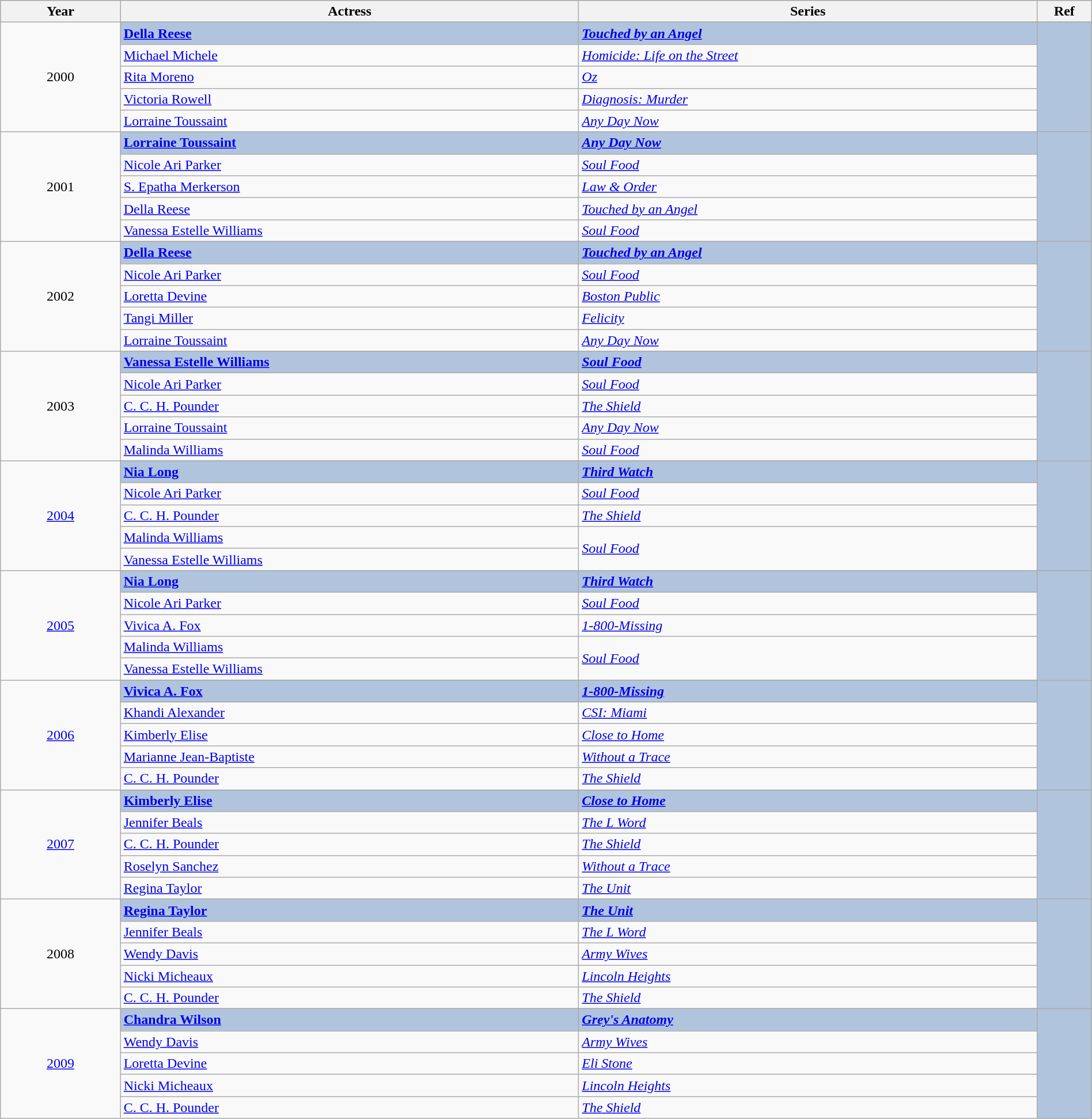<table class="wikitable" style="width:100%;">
<tr style="background:#bebebe;">
<th style="width:11%;">Year</th>
<th style="width:42%;">Actress</th>
<th style="width:42%;">Series</th>
<th style="width:5%;">Ref</th>
</tr>
<tr>
<td rowspan="6" align="center">2000</td>
</tr>
<tr style="background:#B0C4DE">
<td><strong><a href='#'>Della Reese</a></strong></td>
<td><strong><em><a href='#'>Touched by an Angel</a></em></strong></td>
<td rowspan="6" align="center"></td>
</tr>
<tr>
<td><a href='#'>Michael Michele</a></td>
<td><em><a href='#'>Homicide: Life on the Street</a></em></td>
</tr>
<tr>
<td><a href='#'>Rita Moreno</a></td>
<td><em><a href='#'>Oz</a></em></td>
</tr>
<tr>
<td><a href='#'>Victoria Rowell</a></td>
<td><em><a href='#'>Diagnosis: Murder</a></em></td>
</tr>
<tr>
<td><a href='#'>Lorraine Toussaint</a></td>
<td><em><a href='#'>Any Day Now</a></em></td>
</tr>
<tr>
<td rowspan="6" align="center">2001</td>
</tr>
<tr style="background:#B0C4DE">
<td><strong><a href='#'>Lorraine Toussaint</a></strong></td>
<td><strong><em><a href='#'>Any Day Now</a></em></strong></td>
<td rowspan="6" align="center"></td>
</tr>
<tr>
<td><a href='#'>Nicole Ari Parker</a></td>
<td><em><a href='#'>Soul Food</a></em></td>
</tr>
<tr>
<td><a href='#'>S. Epatha Merkerson</a></td>
<td><em><a href='#'>Law & Order</a></em></td>
</tr>
<tr>
<td><a href='#'>Della Reese</a></td>
<td><em><a href='#'>Touched by an Angel</a></em></td>
</tr>
<tr>
<td><a href='#'>Vanessa Estelle Williams</a></td>
<td><em><a href='#'>Soul Food</a></em></td>
</tr>
<tr>
<td rowspan="6" align="center">2002</td>
</tr>
<tr style="background:#B0C4DE">
<td><strong><a href='#'>Della Reese</a></strong></td>
<td><strong><em><a href='#'>Touched by an Angel</a></em></strong></td>
<td rowspan="6" align="center"></td>
</tr>
<tr>
<td><a href='#'>Nicole Ari Parker</a></td>
<td><em><a href='#'>Soul Food</a></em></td>
</tr>
<tr>
<td><a href='#'>Loretta Devine</a></td>
<td><em><a href='#'>Boston Public</a></em></td>
</tr>
<tr>
<td><a href='#'>Tangi Miller</a></td>
<td><em><a href='#'>Felicity</a></em></td>
</tr>
<tr>
<td><a href='#'>Lorraine Toussaint</a></td>
<td><em><a href='#'>Any Day Now</a></em></td>
</tr>
<tr>
<td rowspan="6" align="center">2003</td>
</tr>
<tr style="background:#B0C4DE">
<td><strong><a href='#'>Vanessa Estelle Williams</a></strong></td>
<td><strong><em><a href='#'>Soul Food</a></em></strong></td>
<td rowspan="6" align="center"></td>
</tr>
<tr>
<td><a href='#'>Nicole Ari Parker</a></td>
<td><em><a href='#'>Soul Food</a></em></td>
</tr>
<tr>
<td><a href='#'>C. C. H. Pounder</a></td>
<td><em><a href='#'>The Shield</a></em></td>
</tr>
<tr>
<td><a href='#'>Lorraine Toussaint</a></td>
<td><em><a href='#'>Any Day Now</a></em></td>
</tr>
<tr>
<td><a href='#'>Malinda Williams</a></td>
<td><em><a href='#'>Soul Food</a></em></td>
</tr>
<tr>
<td rowspan="6" align="center"><a href='#'>2004</a></td>
</tr>
<tr style="background:#B0C4DE">
<td><strong><a href='#'>Nia Long</a></strong></td>
<td><strong><em><a href='#'>Third Watch</a></em></strong></td>
<td rowspan="6" align="center"></td>
</tr>
<tr>
<td><a href='#'>Nicole Ari Parker</a></td>
<td><em><a href='#'>Soul Food</a></em></td>
</tr>
<tr>
<td><a href='#'>C. C. H. Pounder</a></td>
<td><em><a href='#'>The Shield</a></em></td>
</tr>
<tr>
<td><a href='#'>Malinda Williams</a></td>
<td rowspan="2"><em><a href='#'>Soul Food</a></em></td>
</tr>
<tr>
<td><a href='#'>Vanessa Estelle Williams</a></td>
</tr>
<tr>
<td rowspan="6" align="center"><a href='#'>2005</a></td>
</tr>
<tr style="background:#B0C4DE">
<td><strong><a href='#'>Nia Long</a></strong></td>
<td><strong><em><a href='#'>Third Watch</a></em></strong></td>
<td rowspan="6" align="center"></td>
</tr>
<tr>
<td><a href='#'>Nicole Ari Parker</a></td>
<td><em><a href='#'>Soul Food</a></em></td>
</tr>
<tr>
<td><a href='#'>Vivica A. Fox</a></td>
<td><em><a href='#'>1-800-Missing</a></em></td>
</tr>
<tr>
<td><a href='#'>Malinda Williams</a></td>
<td rowspan="2"><em><a href='#'>Soul Food</a></em></td>
</tr>
<tr>
<td><a href='#'>Vanessa Estelle Williams</a></td>
</tr>
<tr>
<td rowspan="6" align="center"><a href='#'>2006</a></td>
</tr>
<tr style="background:#B0C4DE">
<td><strong><a href='#'>Vivica A. Fox</a></strong></td>
<td><strong><em><a href='#'>1-800-Missing</a></em></strong></td>
<td rowspan="6" align="center"></td>
</tr>
<tr>
<td><a href='#'>Khandi Alexander</a></td>
<td><em><a href='#'>CSI: Miami</a></em></td>
</tr>
<tr>
<td><a href='#'>Kimberly Elise</a></td>
<td><em><a href='#'>Close to Home</a></em></td>
</tr>
<tr>
<td><a href='#'>Marianne Jean-Baptiste</a></td>
<td><em><a href='#'>Without a Trace</a></em></td>
</tr>
<tr>
<td><a href='#'>C. C. H. Pounder</a></td>
<td><em><a href='#'>The Shield</a></em></td>
</tr>
<tr>
<td rowspan="6" align="center"><a href='#'>2007</a></td>
</tr>
<tr style="background:#B0C4DE">
<td><strong><a href='#'>Kimberly Elise</a></strong></td>
<td><strong><em><a href='#'>Close to Home</a></em></strong></td>
<td rowspan="6" align="center"></td>
</tr>
<tr>
<td><a href='#'>Jennifer Beals</a></td>
<td><em><a href='#'>The L Word</a></em></td>
</tr>
<tr>
<td><a href='#'>C. C. H. Pounder</a></td>
<td><em><a href='#'>The Shield</a></em></td>
</tr>
<tr>
<td><a href='#'>Roselyn Sanchez</a></td>
<td><em><a href='#'>Without a Trace</a></em></td>
</tr>
<tr>
<td><a href='#'>Regina Taylor</a></td>
<td><em><a href='#'>The Unit</a></em></td>
</tr>
<tr>
<td rowspan="6" align="center">2008</td>
</tr>
<tr style="background:#B0C4DE">
<td><strong><a href='#'>Regina Taylor</a></strong></td>
<td><strong><em><a href='#'>The Unit</a></em></strong></td>
<td rowspan="6" align="center"></td>
</tr>
<tr>
<td><a href='#'>Jennifer Beals</a></td>
<td><em><a href='#'>The L Word</a></em></td>
</tr>
<tr>
<td><a href='#'>Wendy Davis</a></td>
<td><em><a href='#'>Army Wives</a></em></td>
</tr>
<tr>
<td><a href='#'>Nicki Micheaux</a></td>
<td><em><a href='#'>Lincoln Heights</a></em></td>
</tr>
<tr>
<td><a href='#'>C. C. H. Pounder</a></td>
<td><em><a href='#'>The Shield</a></em></td>
</tr>
<tr>
<td rowspan="6" align="center"><a href='#'>2009</a></td>
</tr>
<tr style="background:#B0C4DE">
<td><strong><a href='#'>Chandra Wilson</a></strong></td>
<td><strong><em><a href='#'>Grey's Anatomy</a></em></strong></td>
<td rowspan="6" align="center"></td>
</tr>
<tr>
<td><a href='#'>Wendy Davis</a></td>
<td><em><a href='#'>Army Wives</a></em></td>
</tr>
<tr>
<td><a href='#'>Loretta Devine</a></td>
<td><em><a href='#'>Eli Stone</a></em></td>
</tr>
<tr>
<td><a href='#'>Nicki Micheaux</a></td>
<td><em><a href='#'>Lincoln Heights</a></em></td>
</tr>
<tr>
<td><a href='#'>C. C. H. Pounder</a></td>
<td><em><a href='#'>The Shield</a></em></td>
</tr>
</table>
